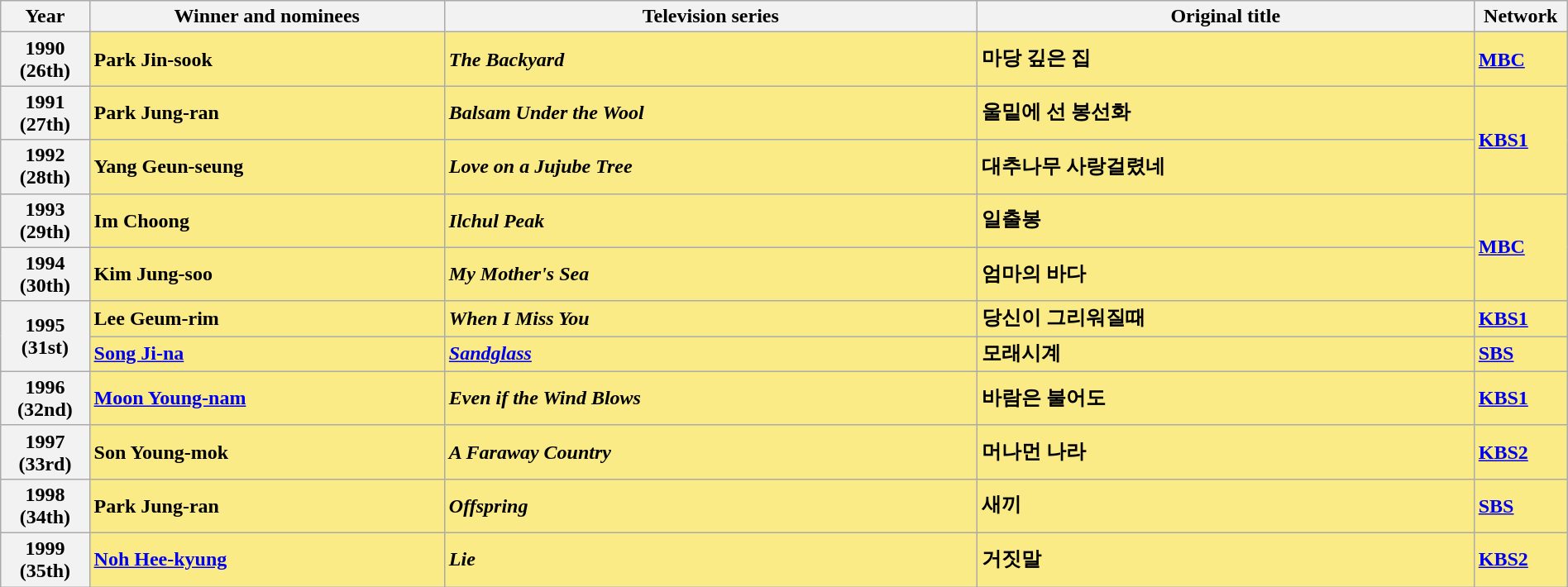<table class="wikitable" style="width:100%;" cellpadding="6">
<tr>
<th style="width:5%;">Year</th>
<th style="width:20%;">Winner and nominees</th>
<th style="width:30%;">Television series</th>
<th style="width:28%;">Original title</th>
<th style="width:5%;">Network</th>
</tr>
<tr>
<th>1990<br>(26th)</th>
<td style="background:#FAEB86;"><strong>Park Jin-sook </strong></td>
<td style="background:#FAEB86;"><strong><em>The Backyard</em></strong></td>
<td style="background:#FAEB86;"><strong>마당 깊은 집</strong></td>
<td style="background:#FAEB86;"><a href='#'><strong>MBC</strong></a></td>
</tr>
<tr>
<th>1991<br>(27th)</th>
<td style="background:#FAEB86;"><strong>Park Jung-ran </strong></td>
<td style="background:#FAEB86;"><strong><em>Balsam Under the Wool</em></strong></td>
<td style="background:#FAEB86;"><strong>울밑에 선 봉선화</strong></td>
<td rowspan="2" style="background:#FAEB86;"><a href='#'><strong>KBS1</strong></a></td>
</tr>
<tr>
<th>1992<br>(28th)</th>
<td style="background:#FAEB86;"><strong>Yang Geun-seung </strong></td>
<td style="background:#FAEB86;"><strong><em>Love on a Jujube Tree</em></strong></td>
<td style="background:#FAEB86;"><strong>대추나무 사랑걸렸네</strong></td>
</tr>
<tr>
<th>1993<br>(29th)</th>
<td style="background:#FAEB86;"><strong>Im Choong </strong></td>
<td style="background:#FAEB86;"><strong><em>Ilchul Peak</em></strong></td>
<td style="background:#FAEB86;"><strong>일출봉</strong></td>
<td rowspan="2" style="background:#FAEB86;"><a href='#'><strong>MBC</strong></a></td>
</tr>
<tr>
<th>1994<br>(30th)</th>
<td style="background:#FAEB86;"><strong>Kim Jung-soo </strong></td>
<td style="background:#FAEB86;"><strong><em>My Mother's Sea</em></strong></td>
<td style="background:#FAEB86;"><strong>엄마의 바다</strong></td>
</tr>
<tr>
<th rowspan="2">1995<br>(31st)</th>
<td style="background:#FAEB86;"><strong>Lee Geum-rim </strong></td>
<td style="background:#FAEB86;"><strong><em>When I Miss You</em></strong></td>
<td style="background:#FAEB86;"><strong>당신이 그리워질때</strong></td>
<td style="background:#FAEB86;"><a href='#'><strong>KBS1</strong></a></td>
</tr>
<tr>
<td style="background:#FAEB86;"><strong><a href='#'>Song Ji-na</a> </strong></td>
<td style="background:#FAEB86;"><em><a href='#'><strong>Sandglass</strong></a></em></td>
<td style="background:#FAEB86;"><strong>모래시계</strong></td>
<td style="background:#FAEB86;"><a href='#'><strong>SBS</strong></a></td>
</tr>
<tr>
<th>1996<br>(32nd)</th>
<td style="background:#FAEB86;"><strong><a href='#'>Moon Young-nam</a> </strong></td>
<td style="background:#FAEB86;"><strong><em>Even if the Wind Blows</em></strong></td>
<td style="background:#FAEB86;"><strong>바람은 불어도</strong></td>
<td style="background:#FAEB86;"><a href='#'><strong>KBS1</strong></a></td>
</tr>
<tr>
<th>1997<br>(33rd)</th>
<td style="background:#FAEB86;"><strong>Son Young-mok </strong></td>
<td style="background:#FAEB86;"><strong><em>A Faraway Country</em></strong></td>
<td style="background:#FAEB86;"><strong>머나먼 나라</strong></td>
<td style="background:#FAEB86;"><a href='#'><strong>KBS2</strong></a></td>
</tr>
<tr>
<th>1998<br>(34th)</th>
<td style="background:#FAEB86;"><strong>Park Jung-ran </strong></td>
<td style="background:#FAEB86;"><strong><em>Offspring</em></strong></td>
<td style="background:#FAEB86;"><strong>새끼</strong></td>
<td style="background:#FAEB86;"><a href='#'><strong>SBS</strong></a></td>
</tr>
<tr>
<th>1999<br>(35th)</th>
<td style="background:#FAEB86;"><strong><a href='#'>Noh Hee-kyung</a> </strong></td>
<td style="background:#FAEB86;"><strong><em>Lie</em></strong></td>
<td style="background:#FAEB86;"><strong>거짓말</strong></td>
<td style="background:#FAEB86;"><a href='#'><strong>KBS2</strong></a></td>
</tr>
</table>
